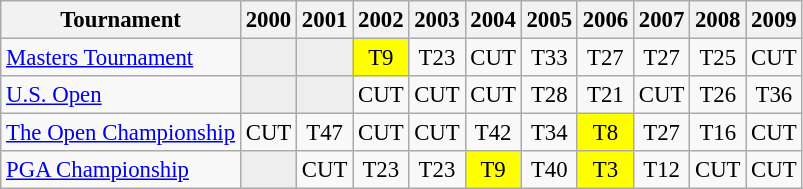<table class="wikitable" style="font-size:95%;text-align:center;">
<tr>
<th>Tournament</th>
<th>2000</th>
<th>2001</th>
<th>2002</th>
<th>2003</th>
<th>2004</th>
<th>2005</th>
<th>2006</th>
<th>2007</th>
<th>2008</th>
<th>2009</th>
</tr>
<tr>
<td align=left><a href='#'>Masters Tournament</a></td>
<td style="background:#eeeeee;"></td>
<td style="background:#eeeeee;"></td>
<td style="background:yellow;">T9</td>
<td>T23</td>
<td>CUT</td>
<td>T33</td>
<td>T27</td>
<td>T27</td>
<td>T25</td>
<td>CUT</td>
</tr>
<tr>
<td align=left><a href='#'>U.S. Open</a></td>
<td style="background:#eeeeee;"></td>
<td style="background:#eeeeee;"></td>
<td>CUT</td>
<td>CUT</td>
<td>CUT</td>
<td>T28</td>
<td>T21</td>
<td>CUT</td>
<td>T26</td>
<td>T36</td>
</tr>
<tr>
<td align=left><a href='#'>The Open Championship</a></td>
<td>CUT</td>
<td>T47</td>
<td>CUT</td>
<td>CUT</td>
<td>T42</td>
<td>T34</td>
<td style="background:yellow;">T8</td>
<td>T27</td>
<td>T16</td>
<td>CUT</td>
</tr>
<tr>
<td align=left><a href='#'>PGA Championship</a></td>
<td style="background:#eeeeee;"></td>
<td>CUT</td>
<td>T23</td>
<td>T23</td>
<td style="background:yellow;">T9</td>
<td>T40</td>
<td style="background:yellow;">T3</td>
<td>T12</td>
<td>CUT</td>
<td>CUT</td>
</tr>
</table>
